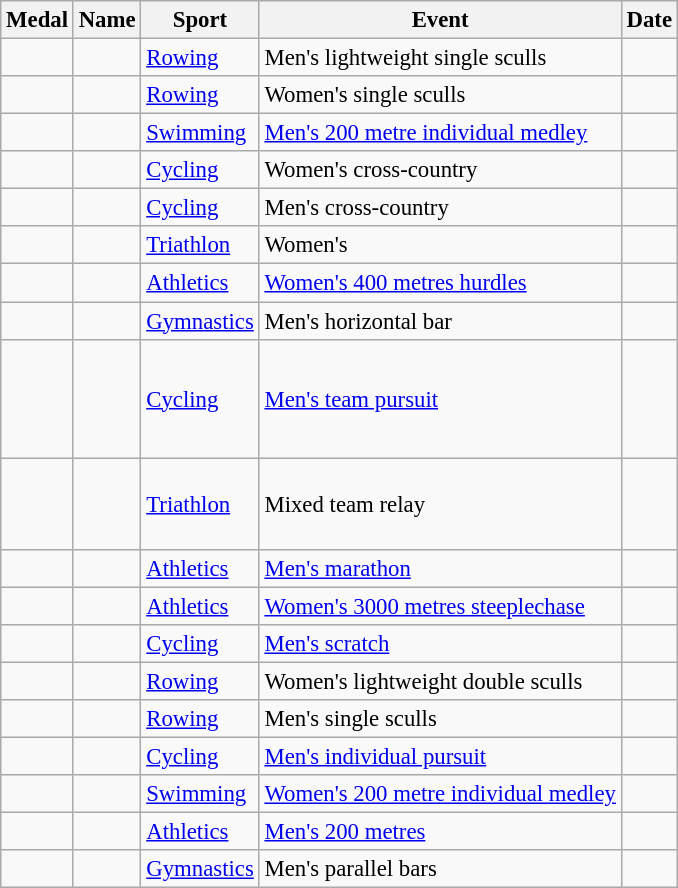<table class="wikitable sortable"  style="font-size:95%">
<tr>
<th>Medal</th>
<th>Name</th>
<th>Sport</th>
<th>Event</th>
<th>Date</th>
</tr>
<tr>
<td></td>
<td></td>
<td><a href='#'>Rowing</a></td>
<td>Men's lightweight single sculls</td>
<td></td>
</tr>
<tr>
<td></td>
<td></td>
<td><a href='#'>Rowing</a></td>
<td>Women's single sculls</td>
<td></td>
</tr>
<tr>
<td></td>
<td></td>
<td><a href='#'>Swimming</a></td>
<td><a href='#'>Men's 200 metre individual medley</a></td>
<td></td>
</tr>
<tr>
<td></td>
<td></td>
<td><a href='#'>Cycling</a></td>
<td>Women's cross-country</td>
<td></td>
</tr>
<tr>
<td></td>
<td></td>
<td><a href='#'>Cycling</a></td>
<td>Men's cross-country</td>
<td></td>
</tr>
<tr>
<td></td>
<td></td>
<td><a href='#'>Triathlon</a></td>
<td>Women's</td>
<td></td>
</tr>
<tr>
<td></td>
<td></td>
<td><a href='#'>Athletics</a></td>
<td><a href='#'>Women's 400 metres hurdles</a></td>
<td></td>
</tr>
<tr>
<td></td>
<td></td>
<td><a href='#'>Gymnastics</a></td>
<td>Men's horizontal bar</td>
<td></td>
</tr>
<tr>
<td></td>
<td><br><br><br><br></td>
<td><a href='#'>Cycling</a></td>
<td><a href='#'>Men's team pursuit</a></td>
<td></td>
</tr>
<tr>
<td></td>
<td><br><br><br></td>
<td><a href='#'>Triathlon</a></td>
<td>Mixed team relay</td>
<td></td>
</tr>
<tr>
<td></td>
<td></td>
<td><a href='#'>Athletics</a></td>
<td><a href='#'>Men's marathon</a></td>
<td></td>
</tr>
<tr>
<td></td>
<td></td>
<td><a href='#'>Athletics</a></td>
<td><a href='#'>Women's 3000 metres steeplechase</a></td>
<td></td>
</tr>
<tr>
<td></td>
<td></td>
<td><a href='#'>Cycling</a></td>
<td><a href='#'>Men's scratch</a></td>
<td></td>
</tr>
<tr>
<td></td>
<td><br></td>
<td><a href='#'>Rowing</a></td>
<td>Women's lightweight double sculls</td>
<td></td>
</tr>
<tr>
<td></td>
<td></td>
<td><a href='#'>Rowing</a></td>
<td>Men's single sculls</td>
<td></td>
</tr>
<tr>
<td></td>
<td></td>
<td><a href='#'>Cycling</a></td>
<td><a href='#'>Men's individual pursuit</a></td>
<td></td>
</tr>
<tr>
<td></td>
<td></td>
<td><a href='#'>Swimming</a></td>
<td><a href='#'>Women's 200 metre individual medley</a></td>
<td></td>
</tr>
<tr>
<td></td>
<td></td>
<td><a href='#'>Athletics</a></td>
<td><a href='#'>Men's 200 metres</a></td>
<td></td>
</tr>
<tr>
<td></td>
<td></td>
<td><a href='#'>Gymnastics</a></td>
<td>Men's parallel bars</td>
<td></td>
</tr>
</table>
